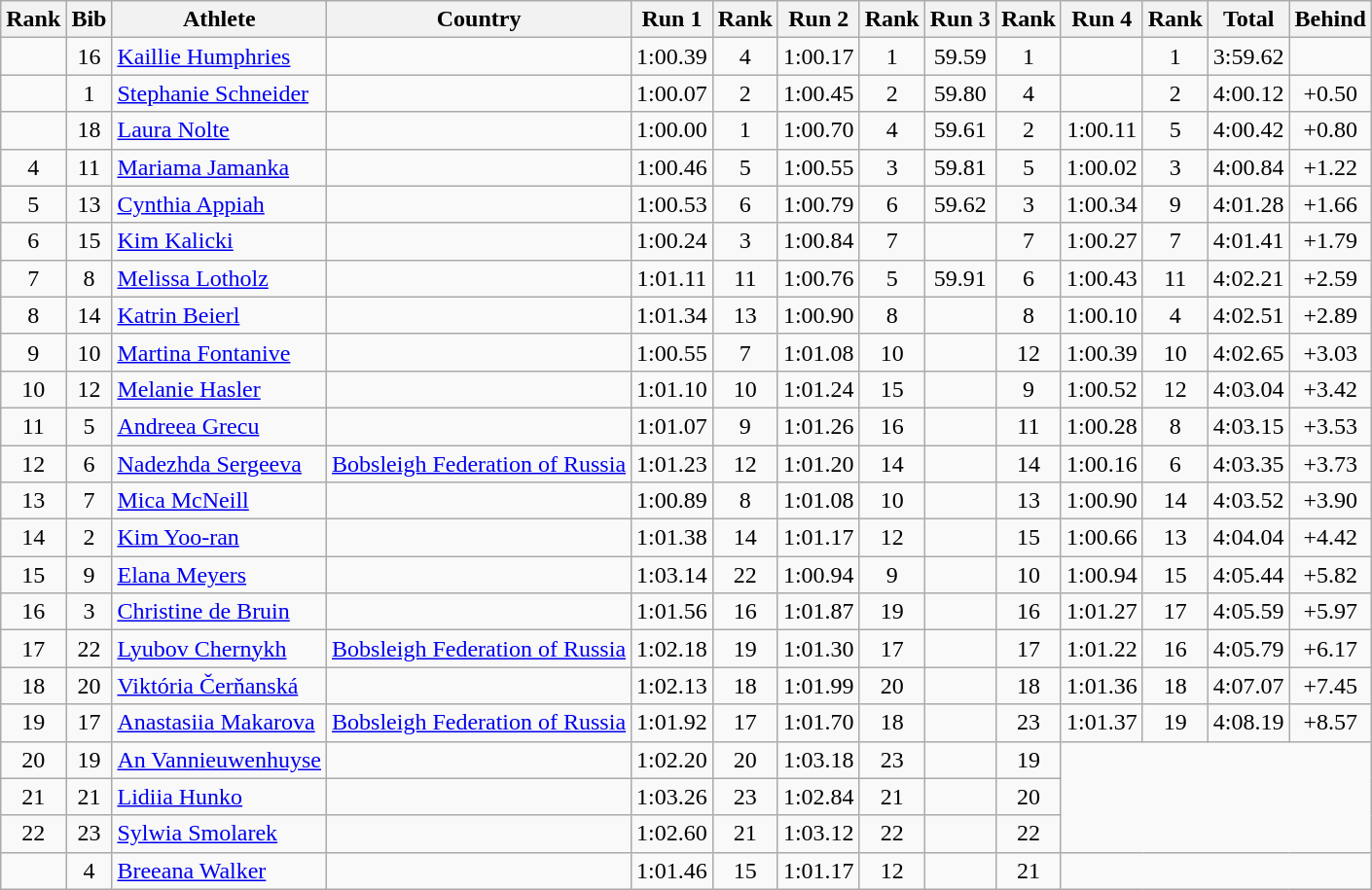<table class="wikitable sortable" style="text-align:center">
<tr>
<th>Rank</th>
<th>Bib</th>
<th>Athlete</th>
<th>Country</th>
<th>Run 1</th>
<th>Rank</th>
<th>Run 2</th>
<th>Rank</th>
<th>Run 3</th>
<th>Rank</th>
<th>Run 4</th>
<th>Rank</th>
<th>Total</th>
<th>Behind</th>
</tr>
<tr>
<td></td>
<td>16</td>
<td align=left><a href='#'>Kaillie Humphries</a></td>
<td align=left></td>
<td>1:00.39</td>
<td>4</td>
<td>1:00.17</td>
<td>1</td>
<td>59.59</td>
<td>1</td>
<td></td>
<td>1</td>
<td>3:59.62</td>
<td></td>
</tr>
<tr>
<td></td>
<td>1</td>
<td align=left><a href='#'>Stephanie Schneider</a></td>
<td align=left></td>
<td>1:00.07</td>
<td>2</td>
<td>1:00.45</td>
<td>2</td>
<td>59.80</td>
<td>4</td>
<td></td>
<td>2</td>
<td>4:00.12</td>
<td>+0.50</td>
</tr>
<tr>
<td></td>
<td>18</td>
<td align=left><a href='#'>Laura Nolte</a></td>
<td align=left></td>
<td>1:00.00</td>
<td>1</td>
<td>1:00.70</td>
<td>4</td>
<td>59.61</td>
<td>2</td>
<td>1:00.11</td>
<td>5</td>
<td>4:00.42</td>
<td>+0.80</td>
</tr>
<tr>
<td>4</td>
<td>11</td>
<td align=left><a href='#'>Mariama Jamanka</a></td>
<td align=left></td>
<td>1:00.46</td>
<td>5</td>
<td>1:00.55</td>
<td>3</td>
<td>59.81</td>
<td>5</td>
<td>1:00.02</td>
<td>3</td>
<td>4:00.84</td>
<td>+1.22</td>
</tr>
<tr>
<td>5</td>
<td>13</td>
<td align=left><a href='#'>Cynthia Appiah</a></td>
<td align=left></td>
<td>1:00.53</td>
<td>6</td>
<td>1:00.79</td>
<td>6</td>
<td>59.62</td>
<td>3</td>
<td>1:00.34</td>
<td>9</td>
<td>4:01.28</td>
<td>+1.66</td>
</tr>
<tr>
<td>6</td>
<td>15</td>
<td align=left><a href='#'>Kim Kalicki</a></td>
<td align=left></td>
<td>1:00.24</td>
<td>3</td>
<td>1:00.84</td>
<td>7</td>
<td></td>
<td>7</td>
<td>1:00.27</td>
<td>7</td>
<td>4:01.41</td>
<td>+1.79</td>
</tr>
<tr>
<td>7</td>
<td>8</td>
<td align=left><a href='#'>Melissa Lotholz</a></td>
<td align=left></td>
<td>1:01.11</td>
<td>11</td>
<td>1:00.76</td>
<td>5</td>
<td>59.91</td>
<td>6</td>
<td>1:00.43</td>
<td>11</td>
<td>4:02.21</td>
<td>+2.59</td>
</tr>
<tr>
<td>8</td>
<td>14</td>
<td align=left><a href='#'>Katrin Beierl</a></td>
<td align=left></td>
<td>1:01.34</td>
<td>13</td>
<td>1:00.90</td>
<td>8</td>
<td></td>
<td>8</td>
<td>1:00.10</td>
<td>4</td>
<td>4:02.51</td>
<td>+2.89</td>
</tr>
<tr>
<td>9</td>
<td>10</td>
<td align=left><a href='#'>Martina Fontanive</a></td>
<td align=left></td>
<td>1:00.55</td>
<td>7</td>
<td>1:01.08</td>
<td>10</td>
<td></td>
<td>12</td>
<td>1:00.39</td>
<td>10</td>
<td>4:02.65</td>
<td>+3.03</td>
</tr>
<tr>
<td>10</td>
<td>12</td>
<td align=left><a href='#'>Melanie Hasler</a></td>
<td align=left></td>
<td>1:01.10</td>
<td>10</td>
<td>1:01.24</td>
<td>15</td>
<td></td>
<td>9</td>
<td>1:00.52</td>
<td>12</td>
<td>4:03.04</td>
<td>+3.42</td>
</tr>
<tr>
<td>11</td>
<td>5</td>
<td align=left><a href='#'>Andreea Grecu</a></td>
<td align=left></td>
<td>1:01.07</td>
<td>9</td>
<td>1:01.26</td>
<td>16</td>
<td></td>
<td>11</td>
<td>1:00.28</td>
<td>8</td>
<td>4:03.15</td>
<td>+3.53</td>
</tr>
<tr>
<td>12</td>
<td>6</td>
<td align=left><a href='#'>Nadezhda Sergeeva</a></td>
<td align=left><a href='#'>Bobsleigh Federation of Russia</a></td>
<td>1:01.23</td>
<td>12</td>
<td>1:01.20</td>
<td>14</td>
<td></td>
<td>14</td>
<td>1:00.16</td>
<td>6</td>
<td>4:03.35</td>
<td>+3.73</td>
</tr>
<tr>
<td>13</td>
<td>7</td>
<td align=left><a href='#'>Mica McNeill</a></td>
<td align=left></td>
<td>1:00.89</td>
<td>8</td>
<td>1:01.08</td>
<td>10</td>
<td></td>
<td>13</td>
<td>1:00.90</td>
<td>14</td>
<td>4:03.52</td>
<td>+3.90</td>
</tr>
<tr>
<td>14</td>
<td>2</td>
<td align=left><a href='#'>Kim Yoo-ran</a></td>
<td align=left></td>
<td>1:01.38</td>
<td>14</td>
<td>1:01.17</td>
<td>12</td>
<td></td>
<td>15</td>
<td>1:00.66</td>
<td>13</td>
<td>4:04.04</td>
<td>+4.42</td>
</tr>
<tr>
<td>15</td>
<td>9</td>
<td align=left><a href='#'>Elana Meyers</a></td>
<td align=left></td>
<td>1:03.14</td>
<td>22</td>
<td>1:00.94</td>
<td>9</td>
<td></td>
<td>10</td>
<td>1:00.94</td>
<td>15</td>
<td>4:05.44</td>
<td>+5.82</td>
</tr>
<tr>
<td>16</td>
<td>3</td>
<td align=left><a href='#'>Christine de Bruin</a></td>
<td align=left></td>
<td>1:01.56</td>
<td>16</td>
<td>1:01.87</td>
<td>19</td>
<td></td>
<td>16</td>
<td>1:01.27</td>
<td>17</td>
<td>4:05.59</td>
<td>+5.97</td>
</tr>
<tr>
<td>17</td>
<td>22</td>
<td align=left><a href='#'>Lyubov Chernykh</a></td>
<td align=left><a href='#'>Bobsleigh Federation of Russia</a></td>
<td>1:02.18</td>
<td>19</td>
<td>1:01.30</td>
<td>17</td>
<td></td>
<td>17</td>
<td>1:01.22</td>
<td>16</td>
<td>4:05.79</td>
<td>+6.17</td>
</tr>
<tr>
<td>18</td>
<td>20</td>
<td align=left><a href='#'>Viktória Čerňanská</a></td>
<td align=left></td>
<td>1:02.13</td>
<td>18</td>
<td>1:01.99</td>
<td>20</td>
<td></td>
<td>18</td>
<td>1:01.36</td>
<td>18</td>
<td>4:07.07</td>
<td>+7.45</td>
</tr>
<tr>
<td>19</td>
<td>17</td>
<td align=left><a href='#'>Anastasiia Makarova</a></td>
<td align=left><a href='#'>Bobsleigh Federation of Russia</a></td>
<td>1:01.92</td>
<td>17</td>
<td>1:01.70</td>
<td>18</td>
<td></td>
<td>23</td>
<td>1:01.37</td>
<td>19</td>
<td>4:08.19</td>
<td>+8.57</td>
</tr>
<tr>
<td>20</td>
<td>19</td>
<td align=left><a href='#'>An Vannieuwenhuyse</a></td>
<td align=left></td>
<td>1:02.20</td>
<td>20</td>
<td>1:03.18</td>
<td>23</td>
<td></td>
<td>19</td>
<td colspan=4 rowspan=3></td>
</tr>
<tr>
<td>21</td>
<td>21</td>
<td align=left><a href='#'>Lidiia Hunko</a></td>
<td align=left></td>
<td>1:03.26</td>
<td>23</td>
<td>1:02.84</td>
<td>21</td>
<td></td>
<td>20</td>
</tr>
<tr>
<td>22</td>
<td>23</td>
<td align=left><a href='#'>Sylwia Smolarek</a></td>
<td align=left></td>
<td>1:02.60</td>
<td>21</td>
<td>1:03.12</td>
<td>22</td>
<td></td>
<td>22</td>
</tr>
<tr>
<td></td>
<td>4</td>
<td align=left><a href='#'>Breeana Walker</a></td>
<td align=left></td>
<td>1:01.46</td>
<td>15</td>
<td>1:01.17</td>
<td>12</td>
<td></td>
<td>21</td>
<td colspan=4></td>
</tr>
</table>
